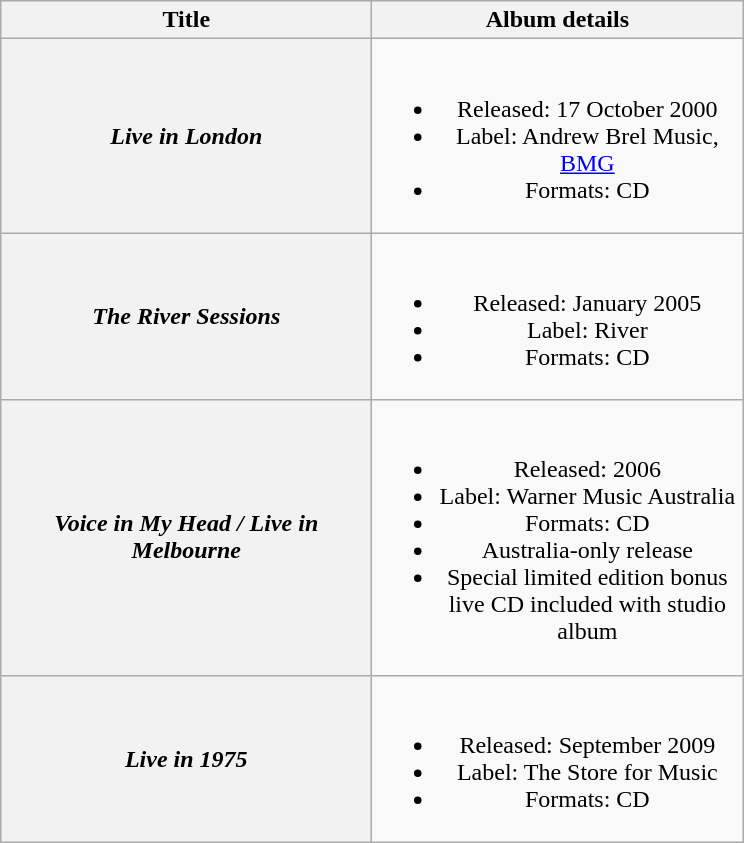<table class="wikitable plainrowheaders" style="text-align:center;">
<tr>
<th scope="col" style="width:15em;">Title</th>
<th scope="col" style="width:15em;">Album details</th>
</tr>
<tr>
<th scope="row"><em>Live in London</em></th>
<td><br><ul><li>Released: 17 October 2000</li><li>Label: Andrew Brel Music, <a href='#'>BMG</a></li><li>Formats: CD</li></ul></td>
</tr>
<tr>
<th scope="row"><em>The River Sessions</em></th>
<td><br><ul><li>Released: January 2005</li><li>Label: River</li><li>Formats: CD</li></ul></td>
</tr>
<tr>
<th scope="row"><em>Voice in My Head / Live in Melbourne</em></th>
<td><br><ul><li>Released: 2006</li><li>Label: Warner Music Australia</li><li>Formats: CD</li><li>Australia-only release</li><li>Special limited edition bonus live CD included with studio album</li></ul></td>
</tr>
<tr>
<th scope="row"><em>Live in 1975</em></th>
<td><br><ul><li>Released: September 2009</li><li>Label: The Store for Music</li><li>Formats: CD</li></ul></td>
</tr>
</table>
